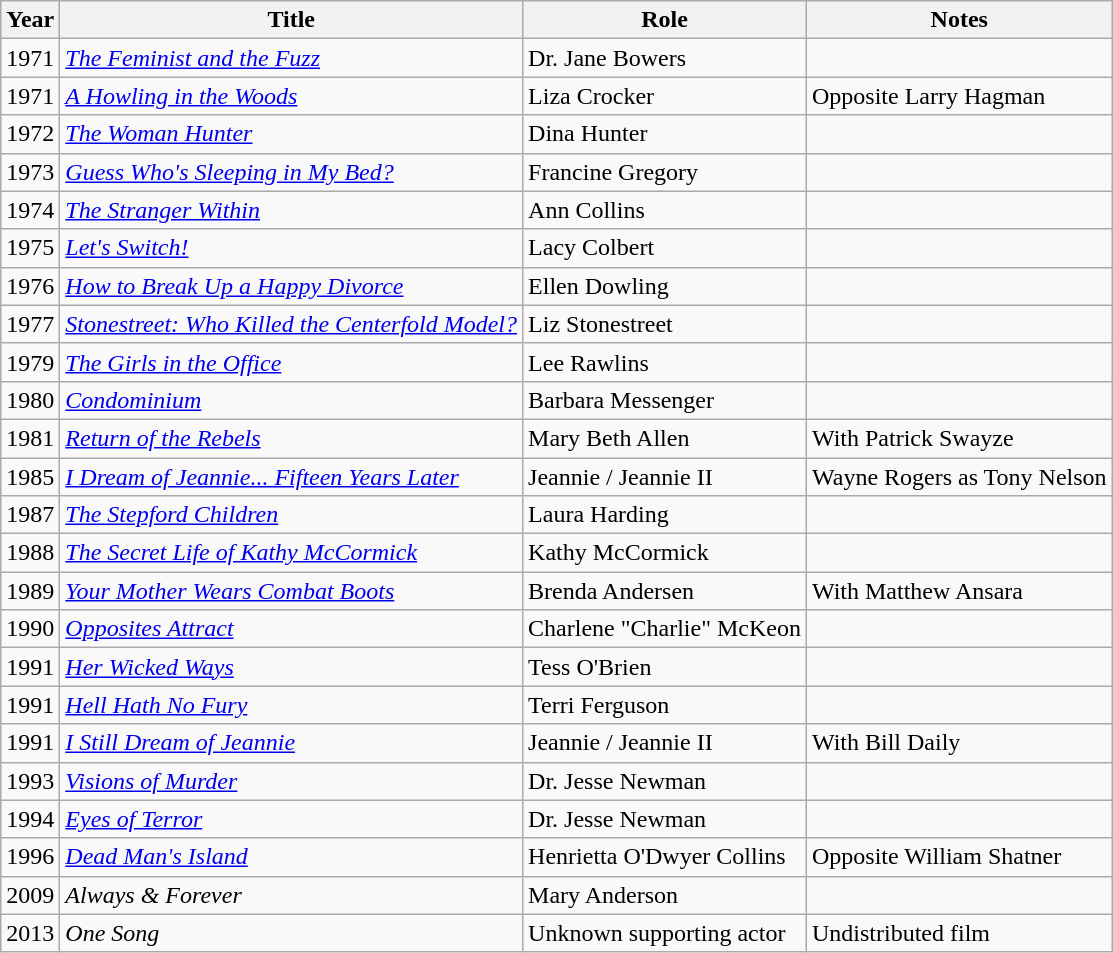<table class="wikitable sortable">
<tr>
<th>Year</th>
<th>Title</th>
<th>Role</th>
<th>Notes</th>
</tr>
<tr>
<td>1971</td>
<td><em><a href='#'>The Feminist and the Fuzz</a></em></td>
<td>Dr. Jane Bowers</td>
<td></td>
</tr>
<tr>
<td>1971</td>
<td><em><a href='#'>A Howling in the Woods</a></em></td>
<td>Liza Crocker</td>
<td>Opposite Larry Hagman</td>
</tr>
<tr>
<td>1972</td>
<td><em><a href='#'>The Woman Hunter</a></em></td>
<td>Dina Hunter</td>
<td></td>
</tr>
<tr>
<td>1973</td>
<td><em><a href='#'>Guess Who's Sleeping in My Bed?</a></em></td>
<td>Francine Gregory</td>
<td></td>
</tr>
<tr>
<td>1974</td>
<td><em><a href='#'>The Stranger Within</a></em></td>
<td>Ann Collins</td>
<td></td>
</tr>
<tr>
<td>1975</td>
<td><em><a href='#'>Let's Switch!</a></em></td>
<td>Lacy Colbert</td>
<td></td>
</tr>
<tr>
<td>1976</td>
<td><em><a href='#'>How to Break Up a Happy Divorce</a></em></td>
<td>Ellen Dowling</td>
<td></td>
</tr>
<tr>
<td>1977</td>
<td><em><a href='#'>Stonestreet: Who Killed the Centerfold Model?</a></em></td>
<td>Liz Stonestreet</td>
<td></td>
</tr>
<tr>
<td>1979</td>
<td><em><a href='#'>The Girls in the Office</a></em></td>
<td>Lee Rawlins</td>
<td></td>
</tr>
<tr>
<td>1980</td>
<td><em><a href='#'>Condominium</a></em></td>
<td>Barbara Messenger</td>
<td></td>
</tr>
<tr>
<td>1981</td>
<td><em><a href='#'>Return of the Rebels</a></em></td>
<td>Mary Beth Allen</td>
<td>With Patrick Swayze</td>
</tr>
<tr>
<td>1985</td>
<td><em><a href='#'>I Dream of Jeannie... Fifteen Years Later</a></em></td>
<td>Jeannie / Jeannie II</td>
<td>Wayne Rogers as Tony Nelson</td>
</tr>
<tr>
<td>1987</td>
<td><em><a href='#'>The Stepford Children</a></em></td>
<td>Laura Harding</td>
<td></td>
</tr>
<tr>
<td>1988</td>
<td><em><a href='#'>The Secret Life of Kathy McCormick</a></em></td>
<td>Kathy McCormick</td>
<td></td>
</tr>
<tr>
<td>1989</td>
<td><em><a href='#'>Your Mother Wears Combat Boots</a></em></td>
<td>Brenda Andersen</td>
<td>With Matthew Ansara</td>
</tr>
<tr>
<td>1990</td>
<td><em><a href='#'>Opposites Attract</a></em></td>
<td>Charlene "Charlie" McKeon</td>
<td></td>
</tr>
<tr>
<td>1991</td>
<td><em><a href='#'>Her Wicked Ways</a></em></td>
<td>Tess O'Brien</td>
<td></td>
</tr>
<tr>
<td>1991</td>
<td><em><a href='#'>Hell Hath No Fury</a></em></td>
<td>Terri Ferguson</td>
<td></td>
</tr>
<tr>
<td>1991</td>
<td><em><a href='#'>I Still Dream of Jeannie</a></em></td>
<td>Jeannie / Jeannie II</td>
<td>With Bill Daily</td>
</tr>
<tr>
<td>1993</td>
<td><em><a href='#'>Visions of Murder</a></em></td>
<td>Dr. Jesse Newman</td>
<td></td>
</tr>
<tr>
<td>1994</td>
<td><em><a href='#'>Eyes of Terror</a></em></td>
<td>Dr. Jesse Newman</td>
<td></td>
</tr>
<tr>
<td>1996</td>
<td><em><a href='#'>Dead Man's Island</a></em></td>
<td>Henrietta O'Dwyer Collins</td>
<td>Opposite William Shatner</td>
</tr>
<tr>
<td>2009</td>
<td><em>Always & Forever</em></td>
<td>Mary Anderson</td>
<td></td>
</tr>
<tr>
<td>2013</td>
<td><em>One Song</em></td>
<td>Unknown supporting actor</td>
<td>Undistributed film</td>
</tr>
</table>
